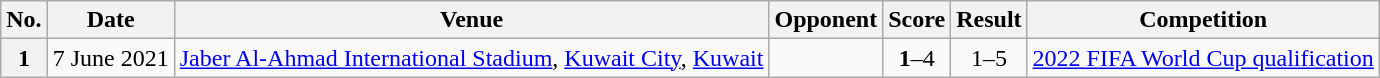<table class="wikitable sortable plainrowheaders">
<tr>
<th scope=col>No.</th>
<th scope=col data-sort-type=date>Date</th>
<th scope=col>Venue</th>
<th scope=col>Opponent</th>
<th scope=col>Score</th>
<th scope=col>Result</th>
<th scope=col>Competition</th>
</tr>
<tr>
<th scope=row>1</th>
<td>7 June 2021</td>
<td><a href='#'>Jaber Al-Ahmad International Stadium</a>, <a href='#'>Kuwait City</a>, <a href='#'>Kuwait</a></td>
<td></td>
<td align=center><strong>1</strong>–4</td>
<td align=center>1–5</td>
<td><a href='#'>2022 FIFA World Cup qualification</a></td>
</tr>
</table>
